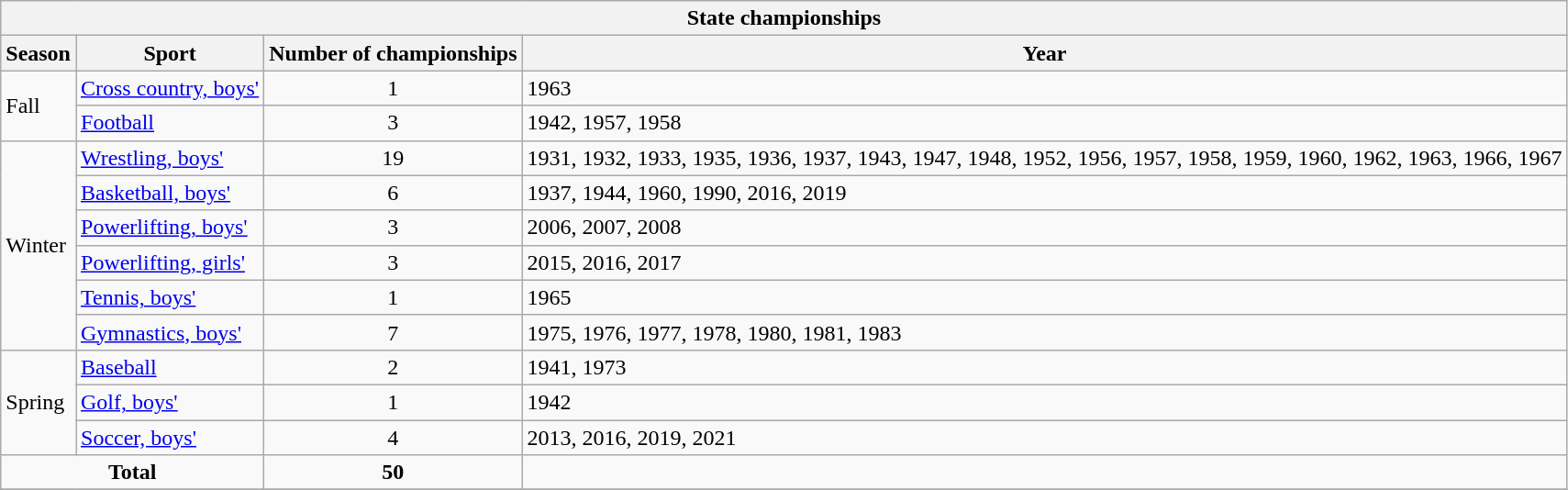<table class="wikitable">
<tr>
<th colspan="4">State championships</th>
</tr>
<tr>
<th>Season</th>
<th>Sport</th>
<th>Number of championships</th>
<th>Year</th>
</tr>
<tr>
<td rowspan="2">Fall</td>
<td><a href='#'>Cross country, boys'</a></td>
<td align="center">1</td>
<td>1963</td>
</tr>
<tr>
<td><a href='#'>Football</a></td>
<td align="center">3</td>
<td>1942, 1957, 1958</td>
</tr>
<tr>
<td rowspan="6">Winter</td>
<td><a href='#'>Wrestling, boys'</a></td>
<td align="center">19</td>
<td>1931, 1932, 1933, 1935, 1936, 1937, 1943, 1947, 1948, 1952, 1956, 1957, 1958, 1959, 1960, 1962, 1963, 1966, 1967</td>
</tr>
<tr>
<td><a href='#'>Basketball, boys'</a></td>
<td align="center">6</td>
<td>1937, 1944, 1960, 1990, 2016, 2019</td>
</tr>
<tr>
<td .><a href='#'>Powerlifting, boys'</a></td>
<td align="center">3</td>
<td>2006, 2007, 2008</td>
</tr>
<tr>
<td><a href='#'>Powerlifting, girls'</a></td>
<td align="center">3</td>
<td>2015, 2016, 2017</td>
</tr>
<tr>
<td><a href='#'>Tennis, boys'</a></td>
<td align="center">1</td>
<td>1965</td>
</tr>
<tr>
<td><a href='#'>Gymnastics, boys'</a></td>
<td align="center">7</td>
<td>1975, 1976, 1977, 1978, 1980, 1981, 1983</td>
</tr>
<tr>
<td rowspan="3">Spring</td>
<td><a href='#'>Baseball</a></td>
<td align="center">2</td>
<td>1941, 1973</td>
</tr>
<tr>
<td><a href='#'>Golf, boys'</a></td>
<td align="center">1</td>
<td>1942</td>
</tr>
<tr>
<td><a href='#'>Soccer, boys'</a></td>
<td align="center">4</td>
<td>2013, 2016, 2019, 2021</td>
</tr>
<tr>
<td align="center" colspan="2"><strong>Total</strong></td>
<td align="center"><strong>50</strong></td>
<td></td>
</tr>
<tr>
</tr>
</table>
